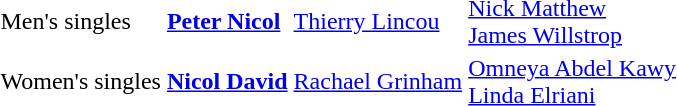<table>
<tr>
<td>Men's singles<br></td>
<td> <strong><a href='#'>Peter Nicol</a></strong></td>
<td> <a href='#'>Thierry Lincou</a></td>
<td> <a href='#'>Nick Matthew</a><br> <a href='#'>James Willstrop</a></td>
</tr>
<tr>
<td>Women's singles<br></td>
<td> <strong><a href='#'>Nicol David</a></strong></td>
<td> <a href='#'>Rachael Grinham</a></td>
<td> <a href='#'>Omneya Abdel Kawy</a><br> <a href='#'>Linda Elriani</a></td>
</tr>
</table>
